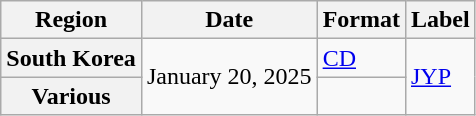<table class="wikitable plainrowheaders">
<tr>
<th scope="col">Region</th>
<th scope="col">Date</th>
<th scope="col">Format</th>
<th scope="col">Label</th>
</tr>
<tr>
<th scope="row">South Korea</th>
<td rowspan="2">January 20, 2025</td>
<td><a href='#'>CD</a></td>
<td rowspan="2"><a href='#'>JYP</a></td>
</tr>
<tr>
<th scope="row">Various</th>
<td></td>
</tr>
</table>
